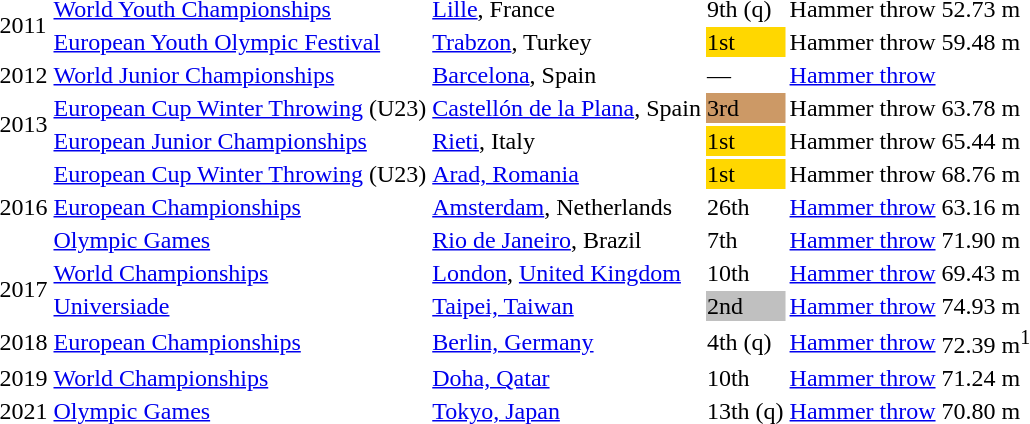<table>
<tr>
<td rowspan=2>2011</td>
<td><a href='#'>World Youth Championships</a></td>
<td><a href='#'>Lille</a>, France</td>
<td>9th (q)</td>
<td>Hammer throw</td>
<td>52.73 m</td>
</tr>
<tr>
<td><a href='#'>European Youth Olympic Festival</a></td>
<td><a href='#'>Trabzon</a>, Turkey</td>
<td bgcolor=gold>1st</td>
<td>Hammer throw</td>
<td>59.48 m</td>
</tr>
<tr>
<td>2012</td>
<td><a href='#'>World Junior Championships</a></td>
<td><a href='#'>Barcelona</a>, Spain</td>
<td>—</td>
<td><a href='#'>Hammer throw</a></td>
<td></td>
</tr>
<tr>
<td rowspan=2>2013</td>
<td><a href='#'>European Cup Winter Throwing</a> (U23)</td>
<td><a href='#'>Castellón de la Plana</a>, Spain</td>
<td bgcolor=cc9966>3rd</td>
<td>Hammer throw</td>
<td>63.78 m</td>
</tr>
<tr>
<td><a href='#'>European Junior Championships</a></td>
<td><a href='#'>Rieti</a>, Italy</td>
<td bgcolor=gold>1st</td>
<td>Hammer throw</td>
<td>65.44 m</td>
</tr>
<tr>
<td rowspan=3>2016</td>
<td><a href='#'>European Cup Winter Throwing</a> (U23)</td>
<td><a href='#'>Arad, Romania</a></td>
<td bgcolor=gold>1st</td>
<td>Hammer throw</td>
<td>68.76 m</td>
</tr>
<tr>
<td><a href='#'>European Championships</a></td>
<td><a href='#'>Amsterdam</a>, Netherlands</td>
<td>26th</td>
<td><a href='#'>Hammer throw</a></td>
<td>63.16 m</td>
</tr>
<tr>
<td><a href='#'>Olympic Games</a></td>
<td><a href='#'>Rio de Janeiro</a>, Brazil</td>
<td>7th</td>
<td><a href='#'>Hammer throw</a></td>
<td>71.90 m</td>
</tr>
<tr>
<td rowspan=2>2017</td>
<td><a href='#'>World Championships</a></td>
<td><a href='#'>London</a>, <a href='#'>United Kingdom</a></td>
<td>10th</td>
<td><a href='#'>Hammer throw</a></td>
<td>69.43 m</td>
</tr>
<tr>
<td><a href='#'>Universiade</a></td>
<td><a href='#'>Taipei, Taiwan</a></td>
<td bgcolor=silver>2nd</td>
<td><a href='#'>Hammer throw</a></td>
<td>74.93 m</td>
</tr>
<tr>
<td>2018</td>
<td><a href='#'>European Championships</a></td>
<td><a href='#'>Berlin, Germany</a></td>
<td>4th (q)</td>
<td><a href='#'>Hammer throw</a></td>
<td>72.39 m<sup>1</sup></td>
</tr>
<tr>
<td>2019</td>
<td><a href='#'>World Championships</a></td>
<td><a href='#'>Doha, Qatar</a></td>
<td>10th</td>
<td><a href='#'>Hammer throw</a></td>
<td>71.24 m</td>
</tr>
<tr>
<td>2021</td>
<td><a href='#'>Olympic Games</a></td>
<td><a href='#'>Tokyo, Japan</a></td>
<td>13th (q)</td>
<td><a href='#'>Hammer throw</a></td>
<td>70.80 m</td>
</tr>
</table>
